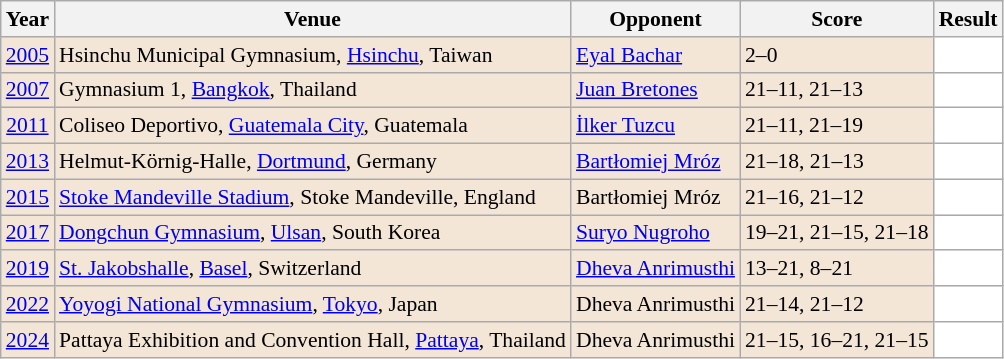<table class="sortable wikitable" style="font-size: 90%;">
<tr>
<th>Year</th>
<th>Venue</th>
<th>Opponent</th>
<th>Score</th>
<th>Result</th>
</tr>
<tr style="background:#F3E6D7">
<td align="center"><a href='#'>2005</a></td>
<td align="left">Hsinchu Municipal Gymnasium, <a href='#'>Hsinchu</a>, Taiwan</td>
<td align="left"> <a href='#'>Eyal Bachar</a></td>
<td align="left">2–0</td>
<td style="text-align:left; background:white"><strong></strong></td>
</tr>
<tr style="background:#F3E6D7">
<td align="center"><a href='#'>2007</a></td>
<td align="left">Gymnasium 1, <a href='#'>Bangkok</a>, Thailand</td>
<td align="left"> <a href='#'>Juan Bretones</a></td>
<td align="left">21–11, 21–13</td>
<td style="text-align:left; background:white"><strong></strong></td>
</tr>
<tr style="background:#F3E6D7">
<td align="center"><a href='#'>2011</a></td>
<td align="left">Coliseo Deportivo, <a href='#'>Guatemala City</a>, Guatemala</td>
<td align="left"> <a href='#'>İlker Tuzcu</a></td>
<td align="left">21–11, 21–19</td>
<td style="text-align:left; background:white"><strong></strong></td>
</tr>
<tr style="background:#F3E6D7">
<td align="center"><a href='#'>2013</a></td>
<td align="left">Helmut-Körnig-Halle, <a href='#'>Dortmund</a>, Germany</td>
<td align="left"> <a href='#'>Bartłomiej Mróz</a></td>
<td align="left">21–18, 21–13</td>
<td style="text-align:left; background:white"><strong></strong></td>
</tr>
<tr style="background:#F3E6D7">
<td align="center"><a href='#'>2015</a></td>
<td align="left"><a href='#'>Stoke Mandeville Stadium</a>, Stoke Mandeville, England</td>
<td align="left"> Bartłomiej Mróz</td>
<td align="left">21–16, 21–12</td>
<td style="text-align:left; background:white"><strong></strong></td>
</tr>
<tr style="background:#F3E6D7">
<td align="center"><a href='#'>2017</a></td>
<td align="left"><a href='#'>Dongchun Gymnasium</a>, <a href='#'>Ulsan</a>, South Korea</td>
<td align="left"> <a href='#'>Suryo Nugroho</a></td>
<td align="left">19–21, 21–15, 21–18</td>
<td style="text-align:left; background:white"><strong></strong></td>
</tr>
<tr style="background:#F3E6D7">
<td align="center"><a href='#'>2019</a></td>
<td align="left"><a href='#'>St. Jakobshalle</a>, <a href='#'>Basel</a>, Switzerland</td>
<td align="left"> <a href='#'>Dheva Anrimusthi</a></td>
<td align="left">13–21, 8–21</td>
<td style="text-align:left; background:white"><strong></strong></td>
</tr>
<tr style="background:#F3E6D7">
<td align="center"><a href='#'>2022</a></td>
<td align="left"><a href='#'>Yoyogi National Gymnasium</a>, <a href='#'>Tokyo</a>, Japan</td>
<td align="left"> Dheva Anrimusthi</td>
<td align="left">21–14, 21–12</td>
<td style="text-align:left; background:white"><strong></strong></td>
</tr>
<tr style="background:#F3E6D7">
<td align="center"><a href='#'>2024</a></td>
<td align="left">Pattaya Exhibition and Convention Hall, <a href='#'>Pattaya</a>, Thailand</td>
<td align="left"> Dheva Anrimusthi</td>
<td align="left">21–15, 16–21, 21–15</td>
<td style="text-align:left; background:white"><strong></strong></td>
</tr>
</table>
